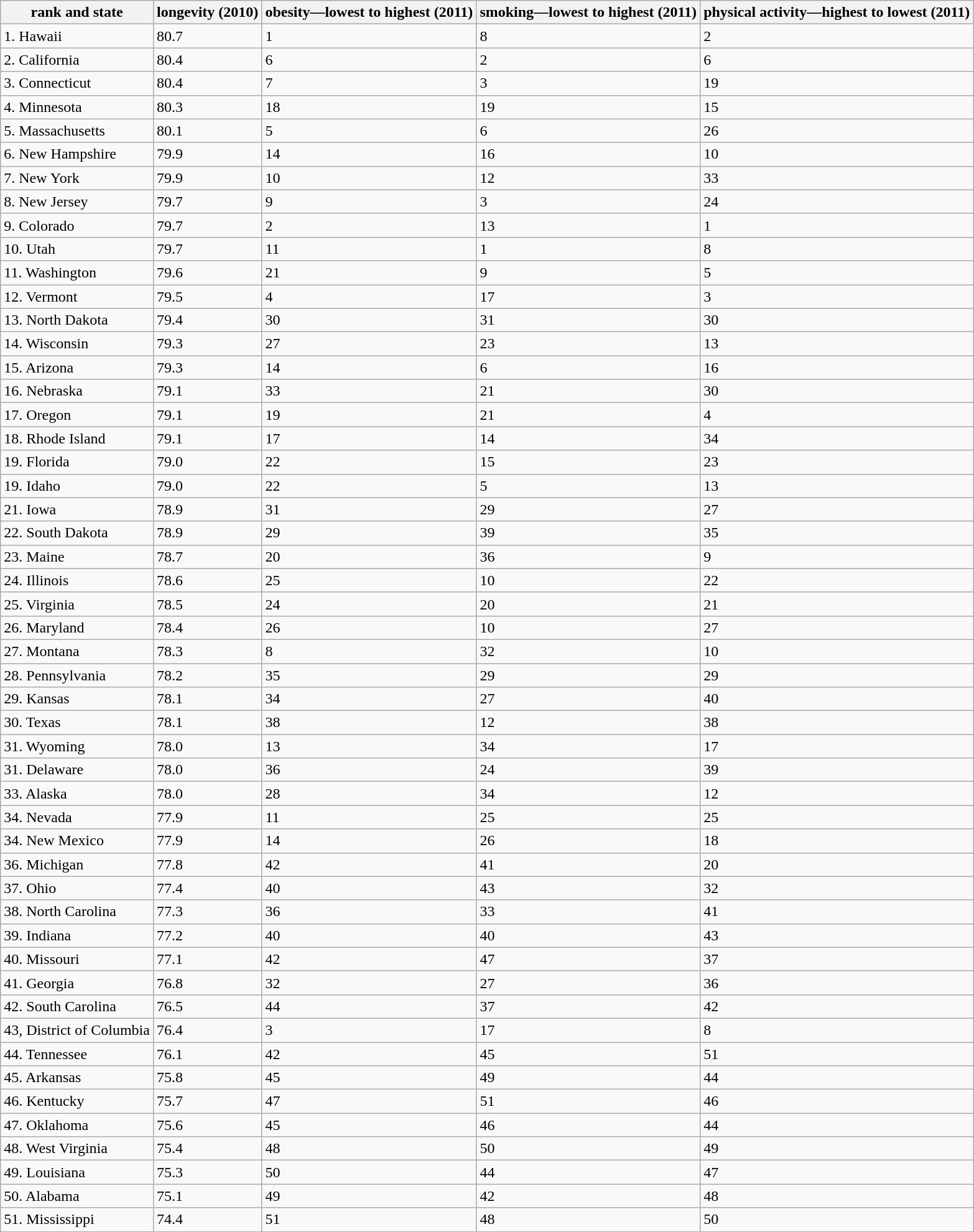<table class="wikitable sortable">
<tr>
<th>rank and state</th>
<th>longevity (2010)</th>
<th>obesity—lowest to highest (2011)</th>
<th>smoking—lowest to highest (2011)</th>
<th>physical activity—highest to lowest (2011)</th>
</tr>
<tr>
<td>1. Hawaii</td>
<td>80.7</td>
<td>1</td>
<td>8</td>
<td>2</td>
</tr>
<tr>
<td>2. California</td>
<td>80.4</td>
<td>6</td>
<td>2</td>
<td>6</td>
</tr>
<tr>
<td>3. Connecticut</td>
<td>80.4</td>
<td>7</td>
<td>3</td>
<td>19</td>
</tr>
<tr>
<td>4. Minnesota</td>
<td>80.3</td>
<td>18</td>
<td>19</td>
<td>15</td>
</tr>
<tr>
<td>5. Massachusetts</td>
<td>80.1</td>
<td>5</td>
<td>6</td>
<td>26</td>
</tr>
<tr>
<td>6. New Hampshire</td>
<td>79.9</td>
<td>14</td>
<td>16</td>
<td>10</td>
</tr>
<tr>
<td>7. New York</td>
<td>79.9</td>
<td>10</td>
<td>12</td>
<td>33</td>
</tr>
<tr>
<td>8. New Jersey</td>
<td>79.7</td>
<td>9</td>
<td>3</td>
<td>24</td>
</tr>
<tr>
<td>9. Colorado</td>
<td>79.7</td>
<td>2</td>
<td>13</td>
<td>1</td>
</tr>
<tr>
<td>10. Utah</td>
<td>79.7</td>
<td>11</td>
<td>1</td>
<td>8</td>
</tr>
<tr>
<td>11. Washington</td>
<td>79.6</td>
<td>21</td>
<td>9</td>
<td>5</td>
</tr>
<tr>
<td>12. Vermont</td>
<td>79.5</td>
<td>4</td>
<td>17</td>
<td>3</td>
</tr>
<tr>
<td>13. North Dakota</td>
<td>79.4</td>
<td>30</td>
<td>31</td>
<td>30</td>
</tr>
<tr>
<td>14. Wisconsin</td>
<td>79.3</td>
<td>27</td>
<td>23</td>
<td>13</td>
</tr>
<tr>
<td>15. Arizona</td>
<td>79.3</td>
<td>14</td>
<td>6</td>
<td>16</td>
</tr>
<tr>
<td>16. Nebraska</td>
<td>79.1</td>
<td>33</td>
<td>21</td>
<td>30</td>
</tr>
<tr>
<td>17. Oregon</td>
<td>79.1</td>
<td>19</td>
<td>21</td>
<td>4</td>
</tr>
<tr>
<td>18. Rhode Island</td>
<td>79.1</td>
<td>17</td>
<td>14</td>
<td>34</td>
</tr>
<tr>
<td>19. Florida</td>
<td>79.0</td>
<td>22</td>
<td>15</td>
<td>23</td>
</tr>
<tr>
<td>19. Idaho</td>
<td>79.0</td>
<td>22</td>
<td>5</td>
<td>13</td>
</tr>
<tr>
<td>21. Iowa</td>
<td>78.9</td>
<td>31</td>
<td>29</td>
<td>27</td>
</tr>
<tr>
<td>22. South Dakota</td>
<td>78.9</td>
<td>29</td>
<td>39</td>
<td>35</td>
</tr>
<tr>
<td>23. Maine</td>
<td>78.7</td>
<td>20</td>
<td>36</td>
<td>9</td>
</tr>
<tr>
<td>24. Illinois</td>
<td>78.6</td>
<td>25</td>
<td>10</td>
<td>22</td>
</tr>
<tr>
<td>25. Virginia</td>
<td>78.5</td>
<td>24</td>
<td>20</td>
<td>21</td>
</tr>
<tr>
<td>26. Maryland</td>
<td>78.4</td>
<td>26</td>
<td>10</td>
<td>27</td>
</tr>
<tr>
<td>27. Montana</td>
<td>78.3</td>
<td>8</td>
<td>32</td>
<td>10</td>
</tr>
<tr>
<td>28. Pennsylvania</td>
<td>78.2</td>
<td>35</td>
<td>29</td>
<td>29</td>
</tr>
<tr>
<td>29. Kansas</td>
<td>78.1</td>
<td>34</td>
<td>27</td>
<td>40</td>
</tr>
<tr>
<td>30. Texas</td>
<td>78.1</td>
<td>38</td>
<td>12</td>
<td>38</td>
</tr>
<tr>
<td>31. Wyoming</td>
<td>78.0</td>
<td>13</td>
<td>34</td>
<td>17</td>
</tr>
<tr>
<td>31. Delaware</td>
<td>78.0</td>
<td>36</td>
<td>24</td>
<td>39</td>
</tr>
<tr>
<td>33. Alaska</td>
<td>78.0</td>
<td>28</td>
<td>34</td>
<td>12</td>
</tr>
<tr>
<td>34. Nevada</td>
<td>77.9</td>
<td>11</td>
<td>25</td>
<td>25</td>
</tr>
<tr>
<td>34. New Mexico</td>
<td>77.9</td>
<td>14</td>
<td>26</td>
<td>18</td>
</tr>
<tr>
<td>36. Michigan</td>
<td>77.8</td>
<td>42</td>
<td>41</td>
<td>20</td>
</tr>
<tr>
<td>37. Ohio</td>
<td>77.4</td>
<td>40</td>
<td>43</td>
<td>32</td>
</tr>
<tr>
<td>38. North Carolina</td>
<td>77.3</td>
<td>36</td>
<td>33</td>
<td>41</td>
</tr>
<tr>
<td>39. Indiana</td>
<td>77.2</td>
<td>40</td>
<td>40</td>
<td>43</td>
</tr>
<tr>
<td>40. Missouri</td>
<td>77.1</td>
<td>42</td>
<td>47</td>
<td>37</td>
</tr>
<tr>
<td>41. Georgia</td>
<td>76.8</td>
<td>32</td>
<td>27</td>
<td>36</td>
</tr>
<tr>
<td>42. South Carolina</td>
<td>76.5</td>
<td>44</td>
<td>37</td>
<td>42</td>
</tr>
<tr>
<td>43, District of Columbia</td>
<td>76.4</td>
<td>3</td>
<td>17</td>
<td>8</td>
</tr>
<tr>
<td>44. Tennessee</td>
<td>76.1</td>
<td>42</td>
<td>45</td>
<td>51</td>
</tr>
<tr>
<td>45. Arkansas</td>
<td>75.8</td>
<td>45</td>
<td>49</td>
<td>44</td>
</tr>
<tr>
<td>46. Kentucky</td>
<td>75.7</td>
<td>47</td>
<td>51</td>
<td>46</td>
</tr>
<tr>
<td>47. Oklahoma</td>
<td>75.6</td>
<td>45</td>
<td>46</td>
<td>44</td>
</tr>
<tr>
<td>48. West Virginia</td>
<td>75.4</td>
<td>48</td>
<td>50</td>
<td>49</td>
</tr>
<tr>
<td>49. Louisiana</td>
<td>75.3</td>
<td>50</td>
<td>44</td>
<td>47</td>
</tr>
<tr>
<td>50. Alabama</td>
<td>75.1</td>
<td>49</td>
<td>42</td>
<td>48</td>
</tr>
<tr>
<td>51. Mississippi</td>
<td>74.4</td>
<td>51</td>
<td>48</td>
<td>50</td>
</tr>
<tr>
</tr>
</table>
